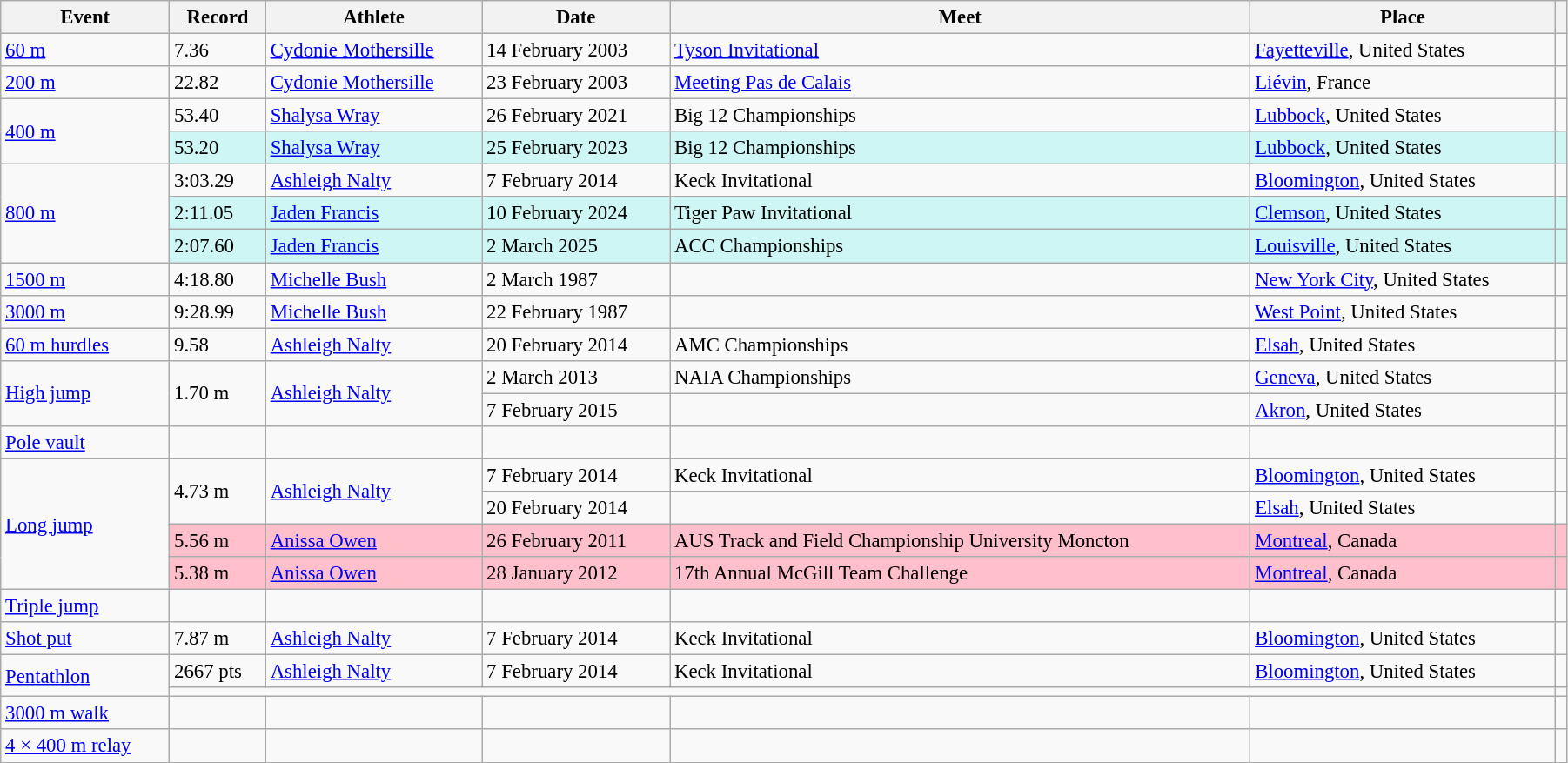<table class="wikitable" style="font-size:95%; width: 95%;">
<tr>
<th>Event</th>
<th>Record</th>
<th>Athlete</th>
<th>Date</th>
<th>Meet</th>
<th>Place</th>
<th></th>
</tr>
<tr>
<td><a href='#'>60 m</a></td>
<td>7.36</td>
<td><a href='#'>Cydonie Mothersille</a></td>
<td>14 February 2003</td>
<td><a href='#'>Tyson Invitational</a></td>
<td><a href='#'>Fayetteville</a>, United States</td>
<td></td>
</tr>
<tr>
<td><a href='#'>200 m</a></td>
<td>22.82</td>
<td><a href='#'>Cydonie Mothersille</a></td>
<td>23 February 2003</td>
<td><a href='#'>Meeting Pas de Calais</a></td>
<td><a href='#'>Liévin</a>, France</td>
<td></td>
</tr>
<tr>
<td rowspan=2><a href='#'>400 m</a></td>
<td>53.40 </td>
<td><a href='#'>Shalysa Wray</a></td>
<td>26 February 2021</td>
<td>Big 12 Championships</td>
<td><a href='#'>Lubbock</a>, United States</td>
<td></td>
</tr>
<tr style="background:#cef6f5;">
<td>53.20 </td>
<td><a href='#'>Shalysa Wray</a></td>
<td>25 February 2023</td>
<td>Big 12 Championships</td>
<td><a href='#'>Lubbock</a>, United States</td>
<td></td>
</tr>
<tr>
<td rowspan=3><a href='#'>800 m</a></td>
<td>3:03.29</td>
<td><a href='#'>Ashleigh Nalty</a></td>
<td>7 February 2014</td>
<td>Keck Invitational</td>
<td><a href='#'>Bloomington</a>, United States</td>
<td></td>
</tr>
<tr style="background:#cef6f5;">
<td>2:11.05</td>
<td><a href='#'>Jaden Francis</a></td>
<td>10 February 2024</td>
<td>Tiger Paw Invitational</td>
<td><a href='#'>Clemson</a>, United States</td>
<td></td>
</tr>
<tr style="background:#cef6f5;">
<td>2:07.60</td>
<td><a href='#'>Jaden Francis</a></td>
<td>2 March 2025</td>
<td>ACC Championships</td>
<td><a href='#'>Louisville</a>, United States</td>
<td></td>
</tr>
<tr>
<td><a href='#'>1500 m</a></td>
<td>4:18.80</td>
<td><a href='#'>Michelle Bush</a></td>
<td>2 March 1987</td>
<td></td>
<td><a href='#'>New York City</a>, United States</td>
<td></td>
</tr>
<tr>
<td><a href='#'>3000 m</a></td>
<td>9:28.99</td>
<td><a href='#'>Michelle Bush</a></td>
<td>22 February 1987</td>
<td></td>
<td><a href='#'>West Point</a>, United States</td>
<td></td>
</tr>
<tr>
<td><a href='#'>60 m hurdles</a></td>
<td>9.58</td>
<td><a href='#'>Ashleigh Nalty</a></td>
<td>20 February 2014</td>
<td>AMC Championships</td>
<td><a href='#'>Elsah</a>, United States</td>
<td></td>
</tr>
<tr>
<td rowspan=2><a href='#'>High jump</a></td>
<td rowspan=2>1.70 m</td>
<td rowspan=2><a href='#'>Ashleigh Nalty</a></td>
<td>2 March 2013</td>
<td>NAIA Championships</td>
<td><a href='#'>Geneva</a>, United States</td>
<td></td>
</tr>
<tr>
<td>7 February 2015</td>
<td></td>
<td><a href='#'>Akron</a>, United States</td>
<td></td>
</tr>
<tr>
<td><a href='#'>Pole vault</a></td>
<td></td>
<td></td>
<td></td>
<td></td>
<td></td>
<td></td>
</tr>
<tr>
<td rowspan=4><a href='#'>Long jump</a></td>
<td rowspan=2>4.73 m</td>
<td rowspan=2><a href='#'>Ashleigh Nalty</a></td>
<td>7 February 2014</td>
<td>Keck Invitational</td>
<td><a href='#'>Bloomington</a>, United States</td>
<td></td>
</tr>
<tr>
<td>20 February 2014</td>
<td></td>
<td><a href='#'>Elsah</a>, United States</td>
<td></td>
</tr>
<tr style="background:pink">
<td>5.56 m</td>
<td><a href='#'>Anissa Owen</a></td>
<td>26 February 2011</td>
<td>AUS Track and Field Championship University Moncton</td>
<td><a href='#'>Montreal</a>, Canada</td>
<td></td>
</tr>
<tr style="background:pink">
<td>5.38 m</td>
<td><a href='#'>Anissa Owen</a></td>
<td>28 January 2012</td>
<td>17th Annual McGill Team Challenge</td>
<td><a href='#'>Montreal</a>, Canada</td>
<td></td>
</tr>
<tr>
<td><a href='#'>Triple jump</a></td>
<td></td>
<td></td>
<td></td>
<td></td>
<td></td>
<td></td>
</tr>
<tr>
<td><a href='#'>Shot put</a></td>
<td>7.87 m</td>
<td><a href='#'>Ashleigh Nalty</a></td>
<td>7 February 2014</td>
<td>Keck Invitational</td>
<td><a href='#'>Bloomington</a>, United States</td>
<td></td>
</tr>
<tr>
<td rowspan=2><a href='#'>Pentathlon</a></td>
<td>2667 pts</td>
<td><a href='#'>Ashleigh Nalty</a></td>
<td>7 February 2014</td>
<td>Keck Invitational</td>
<td><a href='#'>Bloomington</a>, United States</td>
<td></td>
</tr>
<tr>
<td colspan=5></td>
<td></td>
</tr>
<tr>
<td><a href='#'>3000 m walk</a></td>
<td></td>
<td></td>
<td></td>
<td></td>
<td></td>
<td></td>
</tr>
<tr>
<td><a href='#'>4 × 400 m relay</a></td>
<td></td>
<td></td>
<td></td>
<td></td>
<td></td>
<td></td>
</tr>
</table>
